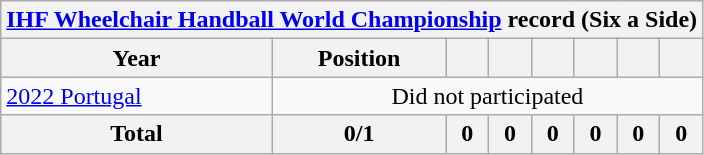<table class="wikitable" style="text-align: center;">
<tr>
<th colspan=10><a href='#'>IHF Wheelchair Handball World Championship</a> record (Six a Side)</th>
</tr>
<tr>
<th>Year</th>
<th>Position</th>
<th></th>
<th></th>
<th></th>
<th></th>
<th></th>
<th></th>
</tr>
<tr>
<td align=left> <a href='#'>2022 Portugal</a></td>
<td colspan="7">Did not participated</td>
</tr>
<tr>
<th>Total</th>
<th>0/1</th>
<th>0</th>
<th>0</th>
<th>0</th>
<th>0</th>
<th>0</th>
<th>0</th>
</tr>
</table>
